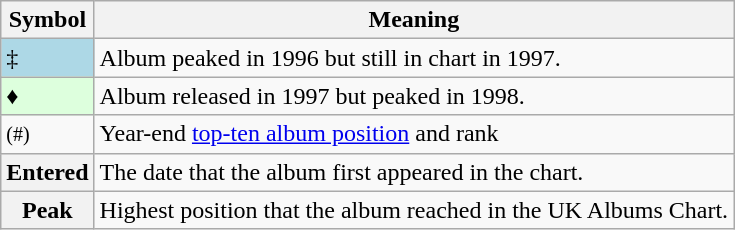<table Class="wikitable">
<tr>
<th>Symbol</th>
<th>Meaning</th>
</tr>
<tr>
<td bgcolor=lightblue>‡</td>
<td>Album peaked in 1996 but still in chart in 1997.</td>
</tr>
<tr>
<td bgcolor=#DDFFDD>♦</td>
<td>Album released in 1997 but peaked in 1998.</td>
</tr>
<tr>
<td><small>(#)</small></td>
<td>Year-end <a href='#'>top-ten album position</a> and rank</td>
</tr>
<tr>
<th>Entered</th>
<td>The date that the album first appeared in the chart.</td>
</tr>
<tr>
<th>Peak</th>
<td>Highest position that the album reached in the UK Albums Chart.</td>
</tr>
</table>
